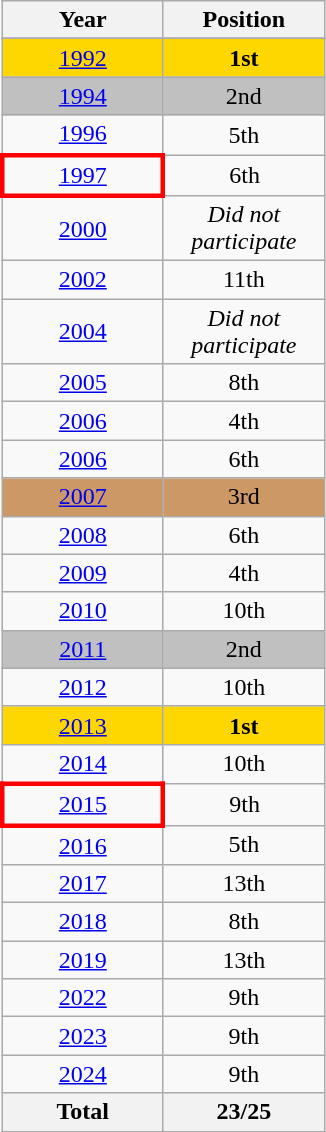<table class="wikitable" style="text-align: center;">
<tr>
<th width="100">Year</th>
<th width="100">Position</th>
</tr>
<tr>
</tr>
<tr bgcolor=gold>
<td> <a href='#'>1992</a></td>
<td><strong>1st</strong></td>
</tr>
<tr bgcolor=silver>
<td> <a href='#'>1994</a></td>
<td>2nd</td>
</tr>
<tr>
<td> <a href='#'>1996</a></td>
<td>5th</td>
</tr>
<tr>
<td style="border: 3px solid red"> <a href='#'>1997</a></td>
<td>6th</td>
</tr>
<tr>
<td> <a href='#'>2000</a></td>
<td><em>Did not participate</em></td>
</tr>
<tr>
<td> <a href='#'>2002</a></td>
<td>11th</td>
</tr>
<tr>
<td> <a href='#'>2004</a></td>
<td><em>Did not participate</em></td>
</tr>
<tr>
<td> <a href='#'>2005</a></td>
<td>8th</td>
</tr>
<tr>
<td> <a href='#'>2006</a></td>
<td>4th</td>
</tr>
<tr>
<td> <a href='#'>2006</a></td>
<td>6th</td>
</tr>
<tr bgcolor=cc9966>
<td>  <a href='#'>2007</a></td>
<td>3rd</td>
</tr>
<tr>
<td> <a href='#'>2008</a></td>
<td>6th</td>
</tr>
<tr>
<td> <a href='#'>2009</a></td>
<td>4th</td>
</tr>
<tr>
<td> <a href='#'>2010</a></td>
<td>10th</td>
</tr>
<tr bgcolor=silver>
<td> <a href='#'>2011</a></td>
<td>2nd</td>
</tr>
<tr>
<td> <a href='#'>2012</a></td>
<td>10th</td>
</tr>
<tr bgcolor=gold>
<td> <a href='#'>2013</a></td>
<td><strong>1st</strong></td>
</tr>
<tr>
<td> <a href='#'>2014</a></td>
<td>10th</td>
</tr>
<tr>
<td style="border: 3px solid red"> <a href='#'>2015</a></td>
<td>9th</td>
</tr>
<tr>
<td> <a href='#'>2016</a></td>
<td>5th</td>
</tr>
<tr>
<td> <a href='#'>2017</a></td>
<td>13th</td>
</tr>
<tr>
<td> <a href='#'>2018</a></td>
<td>8th</td>
</tr>
<tr>
<td> <a href='#'>2019</a></td>
<td>13th</td>
</tr>
<tr>
<td> <a href='#'>2022</a></td>
<td>9th</td>
</tr>
<tr>
<td> <a href='#'>2023</a></td>
<td>9th</td>
</tr>
<tr>
<td> <a href='#'>2024</a></td>
<td>9th</td>
</tr>
<tr>
<th>Total</th>
<th>23/25</th>
</tr>
</table>
